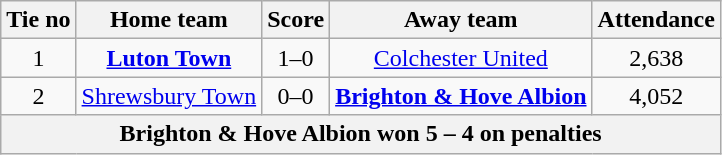<table class="wikitable" style="text-align: center">
<tr>
<th>Tie no</th>
<th>Home team</th>
<th>Score</th>
<th>Away team</th>
<th>Attendance</th>
</tr>
<tr>
<td>1</td>
<td><strong><a href='#'>Luton Town</a></strong></td>
<td>1–0</td>
<td><a href='#'>Colchester United</a></td>
<td>2,638</td>
</tr>
<tr>
<td>2</td>
<td><a href='#'>Shrewsbury Town</a></td>
<td>0–0</td>
<td><strong><a href='#'>Brighton & Hove Albion</a></strong></td>
<td>4,052</td>
</tr>
<tr>
<th colspan="5">Brighton & Hove Albion won 5 – 4 on penalties</th>
</tr>
</table>
